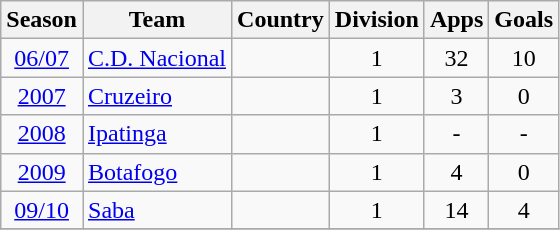<table class="wikitable" style="text-align: center;">
<tr>
<th>Season</th>
<th>Team</th>
<th>Country</th>
<th>Division</th>
<th>Apps</th>
<th>Goals</th>
</tr>
<tr>
<td><a href='#'>06/07</a></td>
<td align="left"><a href='#'>C.D. Nacional</a></td>
<td align="left"></td>
<td>1</td>
<td>32</td>
<td>10</td>
</tr>
<tr>
<td><a href='#'>2007</a></td>
<td align="left"><a href='#'>Cruzeiro</a></td>
<td align="left"></td>
<td>1</td>
<td>3</td>
<td>0</td>
</tr>
<tr>
<td><a href='#'>2008</a></td>
<td align="left"><a href='#'>Ipatinga</a></td>
<td align="left"></td>
<td>1</td>
<td>-</td>
<td>-</td>
</tr>
<tr>
<td><a href='#'>2009</a></td>
<td align="left"><a href='#'>Botafogo</a></td>
<td align="left"></td>
<td>1</td>
<td>4</td>
<td>0</td>
</tr>
<tr>
<td><a href='#'>09/10</a></td>
<td align="left"><a href='#'>Saba</a></td>
<td align="left"></td>
<td>1</td>
<td>14</td>
<td>4</td>
</tr>
<tr>
</tr>
</table>
